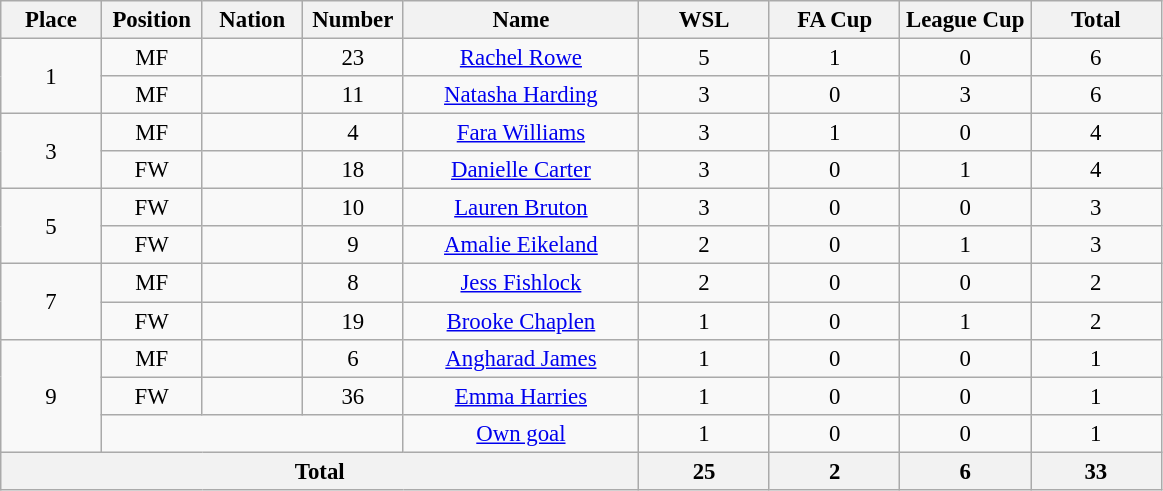<table class="wikitable" style="font-size: 95%; text-align: center;">
<tr>
<th width=60>Place</th>
<th width=60>Position</th>
<th width=60>Nation</th>
<th width=60>Number</th>
<th width=150>Name</th>
<th width=80>WSL</th>
<th width=80>FA Cup</th>
<th width=80>League Cup</th>
<th width=80>Total</th>
</tr>
<tr>
<td rowspan="2">1</td>
<td>MF</td>
<td></td>
<td>23</td>
<td><a href='#'>Rachel Rowe</a></td>
<td>5</td>
<td>1</td>
<td>0</td>
<td>6</td>
</tr>
<tr>
<td>MF</td>
<td></td>
<td>11</td>
<td><a href='#'>Natasha Harding</a></td>
<td>3</td>
<td>0</td>
<td>3</td>
<td>6</td>
</tr>
<tr>
<td rowspan="2">3</td>
<td>MF</td>
<td></td>
<td>4</td>
<td><a href='#'>Fara Williams</a></td>
<td>3</td>
<td>1</td>
<td>0</td>
<td>4</td>
</tr>
<tr>
<td>FW</td>
<td></td>
<td>18</td>
<td><a href='#'>Danielle Carter</a></td>
<td>3</td>
<td>0</td>
<td>1</td>
<td>4</td>
</tr>
<tr>
<td rowspan="2">5</td>
<td>FW</td>
<td></td>
<td>10</td>
<td><a href='#'>Lauren Bruton</a></td>
<td>3</td>
<td>0</td>
<td>0</td>
<td>3</td>
</tr>
<tr>
<td>FW</td>
<td></td>
<td>9</td>
<td><a href='#'>Amalie Eikeland</a></td>
<td>2</td>
<td>0</td>
<td>1</td>
<td>3</td>
</tr>
<tr>
<td rowspan="2">7</td>
<td>MF</td>
<td></td>
<td>8</td>
<td><a href='#'>Jess Fishlock</a></td>
<td>2</td>
<td>0</td>
<td>0</td>
<td>2</td>
</tr>
<tr>
<td>FW</td>
<td></td>
<td>19</td>
<td><a href='#'>Brooke Chaplen</a></td>
<td>1</td>
<td>0</td>
<td>1</td>
<td>2</td>
</tr>
<tr>
<td rowspan="3">9</td>
<td>MF</td>
<td></td>
<td>6</td>
<td><a href='#'>Angharad James</a></td>
<td>1</td>
<td>0</td>
<td>0</td>
<td>1</td>
</tr>
<tr>
<td>FW</td>
<td></td>
<td>36</td>
<td><a href='#'>Emma Harries</a></td>
<td>1</td>
<td>0</td>
<td>0</td>
<td>1</td>
</tr>
<tr>
<td colspan="3"></td>
<td><a href='#'>Own goal</a></td>
<td>1</td>
<td>0</td>
<td>0</td>
<td>1</td>
</tr>
<tr>
<th colspan=5>Total</th>
<th>25</th>
<th>2</th>
<th>6</th>
<th>33</th>
</tr>
</table>
